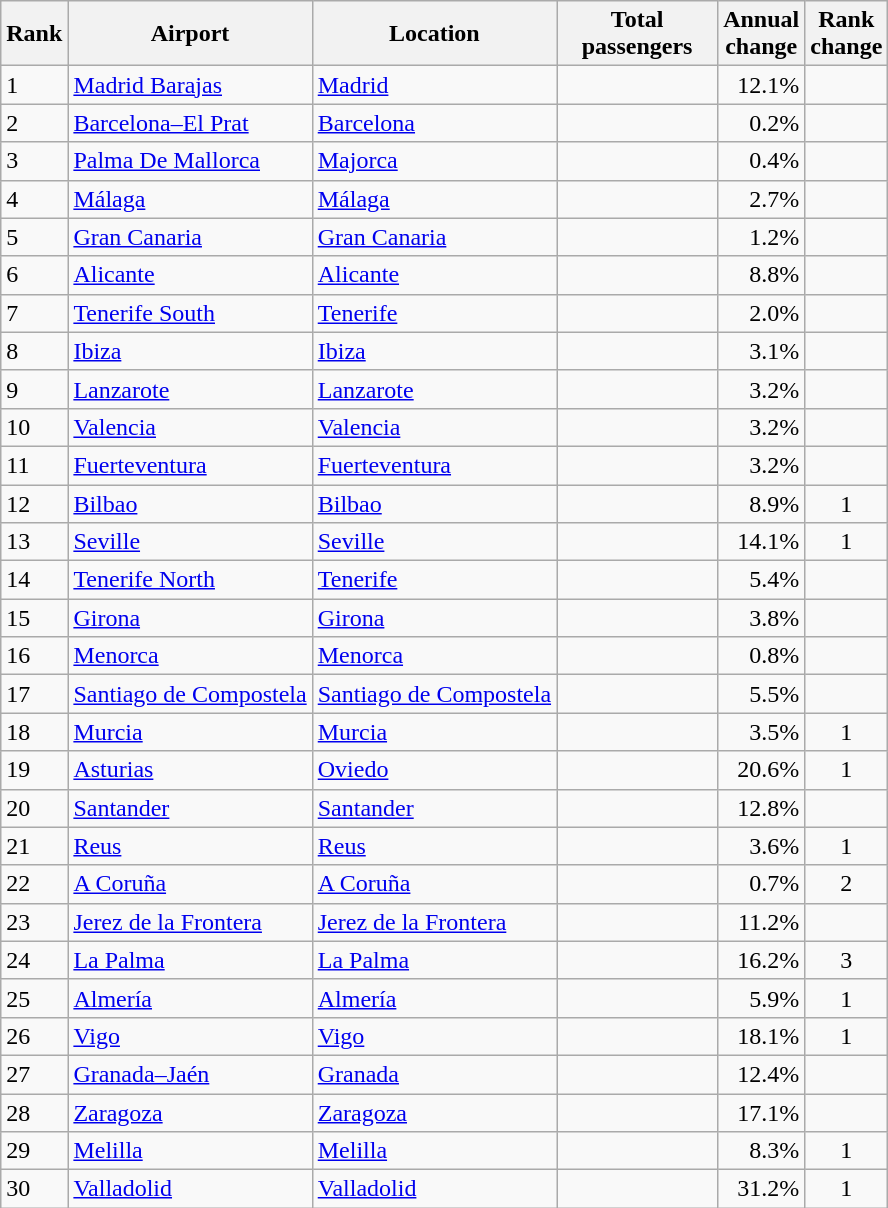<table class="wikitable">
<tr>
<th>Rank</th>
<th>Airport</th>
<th>Location</th>
<th style="width:100px">Total<br>passengers</th>
<th>Annual<br>change</th>
<th>Rank<br>change</th>
</tr>
<tr>
<td>1</td>
<td><a href='#'>Madrid Barajas</a></td>
<td><a href='#'>Madrid</a></td>
<td align="right"></td>
<td align="right">12.1%</td>
<td align="center"></td>
</tr>
<tr>
<td>2</td>
<td><a href='#'>Barcelona–El Prat</a></td>
<td><a href='#'>Barcelona</a></td>
<td align="right"></td>
<td align="right">0.2%</td>
<td align="center"></td>
</tr>
<tr>
<td>3</td>
<td><a href='#'>Palma De Mallorca</a></td>
<td><a href='#'>Majorca</a></td>
<td align="right"></td>
<td align="right">0.4%</td>
<td align="center"></td>
</tr>
<tr>
<td>4</td>
<td><a href='#'>Málaga</a></td>
<td><a href='#'>Málaga</a></td>
<td align="right"></td>
<td align="right">2.7%</td>
<td align="center"></td>
</tr>
<tr>
<td>5</td>
<td><a href='#'>Gran Canaria</a></td>
<td><a href='#'>Gran Canaria</a></td>
<td align="right"></td>
<td align="right">1.2%</td>
<td align="center"></td>
</tr>
<tr>
<td>6</td>
<td><a href='#'>Alicante</a></td>
<td><a href='#'>Alicante</a></td>
<td align="right"></td>
<td align="right">8.8%</td>
<td align="center"></td>
</tr>
<tr>
<td>7</td>
<td><a href='#'>Tenerife South</a></td>
<td><a href='#'>Tenerife</a></td>
<td align="right"></td>
<td align="right">2.0%</td>
<td align="center"></td>
</tr>
<tr>
<td>8</td>
<td><a href='#'>Ibiza</a></td>
<td><a href='#'>Ibiza</a></td>
<td align="right"></td>
<td align="right">3.1%</td>
<td align="center"></td>
</tr>
<tr>
<td>9</td>
<td><a href='#'>Lanzarote</a></td>
<td><a href='#'>Lanzarote</a></td>
<td align="right"></td>
<td align="right">3.2%</td>
<td align="center"></td>
</tr>
<tr>
<td>10</td>
<td><a href='#'>Valencia</a></td>
<td><a href='#'>Valencia</a></td>
<td align="right"></td>
<td align="right">3.2%</td>
<td align="center"></td>
</tr>
<tr>
<td>11</td>
<td><a href='#'>Fuerteventura</a></td>
<td><a href='#'>Fuerteventura</a></td>
<td align="right"></td>
<td align="right">3.2%</td>
<td align="center"></td>
</tr>
<tr>
<td>12</td>
<td><a href='#'>Bilbao</a></td>
<td><a href='#'>Bilbao</a></td>
<td align="right"></td>
<td align="right">8.9%</td>
<td align="center"> 1</td>
</tr>
<tr>
<td>13</td>
<td><a href='#'>Seville</a></td>
<td><a href='#'>Seville</a></td>
<td align="right"></td>
<td align="right">14.1%</td>
<td align="center"> 1</td>
</tr>
<tr>
<td>14</td>
<td><a href='#'>Tenerife North</a></td>
<td><a href='#'>Tenerife</a></td>
<td align="right"></td>
<td align="right">5.4%</td>
<td align="center"></td>
</tr>
<tr>
<td>15</td>
<td><a href='#'>Girona</a></td>
<td><a href='#'>Girona</a></td>
<td align="right"></td>
<td align="right">3.8%</td>
<td align="center"></td>
</tr>
<tr>
<td>16</td>
<td><a href='#'>Menorca</a></td>
<td><a href='#'>Menorca</a></td>
<td align="right"></td>
<td align="right">0.8%</td>
<td align="center"></td>
</tr>
<tr>
<td>17</td>
<td><a href='#'>Santiago de Compostela</a></td>
<td><a href='#'>Santiago de Compostela</a></td>
<td align="right"></td>
<td align="right">5.5%</td>
<td align="center"></td>
</tr>
<tr>
<td>18</td>
<td><a href='#'>Murcia</a></td>
<td><a href='#'>Murcia</a></td>
<td align="right"></td>
<td align="right">3.5%</td>
<td align="center"> 1</td>
</tr>
<tr>
<td>19</td>
<td><a href='#'>Asturias</a></td>
<td><a href='#'>Oviedo</a></td>
<td align="right"></td>
<td align="right">20.6%</td>
<td align="center"> 1</td>
</tr>
<tr>
<td>20</td>
<td><a href='#'>Santander</a></td>
<td><a href='#'>Santander</a></td>
<td align="right"></td>
<td align="right">12.8%</td>
<td align="center"></td>
</tr>
<tr>
<td>21</td>
<td><a href='#'>Reus</a></td>
<td><a href='#'>Reus</a></td>
<td align="right"></td>
<td align="right">3.6%</td>
<td align="center"> 1</td>
</tr>
<tr>
<td>22</td>
<td><a href='#'>A Coruña</a></td>
<td><a href='#'>A Coruña</a></td>
<td align="right"></td>
<td align="right">0.7%</td>
<td align="center"> 2</td>
</tr>
<tr>
<td>23</td>
<td><a href='#'>Jerez de la Frontera</a></td>
<td><a href='#'>Jerez de la Frontera</a></td>
<td align="right"></td>
<td align="right">11.2%</td>
<td align="center"></td>
</tr>
<tr>
<td>24</td>
<td><a href='#'>La Palma</a></td>
<td><a href='#'>La Palma</a></td>
<td align="right"></td>
<td align="right">16.2%</td>
<td align="center"> 3</td>
</tr>
<tr>
<td>25</td>
<td><a href='#'>Almería</a></td>
<td><a href='#'>Almería</a></td>
<td align="right"></td>
<td align="right">5.9%</td>
<td align="center"> 1</td>
</tr>
<tr>
<td>26</td>
<td><a href='#'>Vigo</a></td>
<td><a href='#'>Vigo</a></td>
<td align="right"></td>
<td align="right">18.1%</td>
<td align="center"> 1</td>
</tr>
<tr>
<td>27</td>
<td><a href='#'>Granada–Jaén</a></td>
<td><a href='#'>Granada</a></td>
<td align="right"></td>
<td align="right">12.4%</td>
<td align="center"></td>
</tr>
<tr>
<td>28</td>
<td><a href='#'>Zaragoza</a></td>
<td><a href='#'>Zaragoza</a></td>
<td align="right"></td>
<td align="right">17.1%</td>
<td align="center"></td>
</tr>
<tr>
<td>29</td>
<td><a href='#'>Melilla</a></td>
<td><a href='#'>Melilla</a></td>
<td align="right"></td>
<td align="right">8.3%</td>
<td align="center"> 1</td>
</tr>
<tr>
<td>30</td>
<td><a href='#'>Valladolid</a></td>
<td><a href='#'>Valladolid</a></td>
<td align="right"></td>
<td align="right">31.2%</td>
<td align="center"> 1</td>
</tr>
</table>
